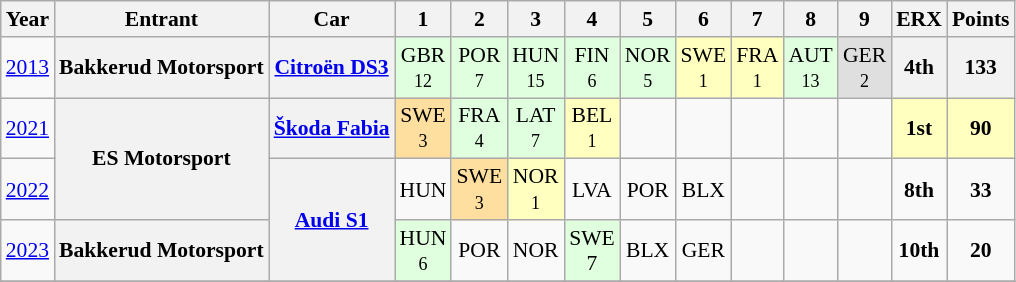<table class="wikitable" border="1" style="text-align:center; font-size:90%;">
<tr valign="top">
<th>Year</th>
<th>Entrant</th>
<th>Car</th>
<th>1</th>
<th>2</th>
<th>3</th>
<th>4</th>
<th>5</th>
<th>6</th>
<th>7</th>
<th>8</th>
<th>9</th>
<th>ERX</th>
<th>Points</th>
</tr>
<tr>
<td><a href='#'>2013</a></td>
<th>Bakkerud Motorsport</th>
<th><a href='#'>Citroën DS3</a></th>
<td style="background:#DFFFDF;">GBR<br><small>12</small></td>
<td style="background:#DFFFDF;">POR<br><small>7</small></td>
<td style="background:#DFFFDF;">HUN<br><small>15</small></td>
<td style="background:#DFFFDF;">FIN<br><small>6</small></td>
<td style="background:#DFFFDF;">NOR<br><small>5</small></td>
<td style="background:#FFFFBF;">SWE<br><small>1</small></td>
<td style="background:#FFFFBF;">FRA<br><small>1</small></td>
<td style="background:#DFFFDF;">AUT<br><small>13</small></td>
<td style="background:#DFDFDF;">GER<br><small>2</small></td>
<th><strong>4th</strong></th>
<th><strong>133</strong></th>
</tr>
<tr>
<td><a href='#'>2021</a></td>
<th rowspan=2>ES Motorsport</th>
<th><a href='#'>Škoda Fabia</a></th>
<td style="background:#FFDF9F;">SWE<br><small>3</small></td>
<td style="background:#DFFFDF;">FRA<br><small>4</small></td>
<td style="background:#DFFFDF;">LAT<br><small>7</small></td>
<td style="background:#FFFFBF;">BEL<br><small>1</small></td>
<td></td>
<td></td>
<td></td>
<td></td>
<td></td>
<td style="background:#FFFFBF;"><strong>1st</strong></td>
<td style="background:#FFFFBF;"><strong>90</strong></td>
</tr>
<tr>
<td><a href='#'>2022</a></td>
<th rowspan=2><a href='#'>Audi S1</a></th>
<td>HUN<br><small></small></td>
<td style="background:#FFDF9F;">SWE<br><small>3</small></td>
<td style="background:#FFFFBF;">NOR<br><small>1</small></td>
<td>LVA<br><small></small></td>
<td>POR<br><small></small></td>
<td>BLX<br><small></small></td>
<td></td>
<td></td>
<td></td>
<td><strong>8th</strong></td>
<td><strong>33</strong></td>
</tr>
<tr>
<td><a href='#'>2023</a></td>
<th>Bakkerud Motorsport</th>
<td style="background:#DFFFDF;">HUN<br><small>6</small></td>
<td>POR<br><small></small></td>
<td>NOR<br><small></small></td>
<td style="background:#DFFFDF;">SWE<br>7<small></small></td>
<td>BLX<br><small></small></td>
<td>GER<br><small></small></td>
<td></td>
<td></td>
<td></td>
<td><strong>10th</strong></td>
<td><strong>20</strong></td>
</tr>
<tr>
</tr>
</table>
